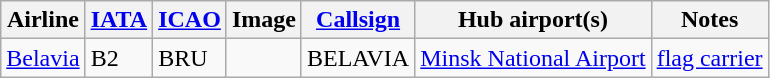<table class="wikitable sortable" style="border: 0; cellpadding: 2; cellspacing: 3;">
<tr valign="middle">
<th>Airline</th>
<th><a href='#'>IATA</a></th>
<th><a href='#'>ICAO</a></th>
<th>Image</th>
<th><a href='#'>Callsign</a></th>
<th>Hub airport(s)</th>
<th class="unsortable">Notes<br></noinclude></th>
</tr>
<tr>
<td><a href='#'>Belavia</a></td>
<td>B2</td>
<td>BRU</td>
<td></td>
<td>BELAVIA</td>
<td><a href='#'>Minsk National Airport</a></td>
<td><a href='#'>flag carrier</a><br><noinclude></td>
</tr>
</table>
